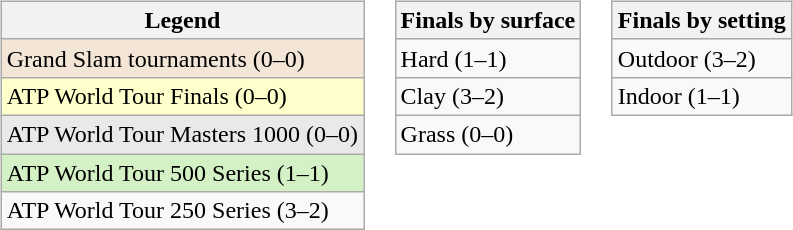<table>
<tr valign=top>
<td><br><table class=wikitable>
<tr>
<th>Legend</th>
</tr>
<tr bgcolor=f3e6d7>
<td>Grand Slam tournaments (0–0)</td>
</tr>
<tr bgcolor=ffffcc>
<td>ATP World Tour Finals (0–0)</td>
</tr>
<tr bgcolor=e9e9e9>
<td>ATP World Tour Masters 1000 (0–0)</td>
</tr>
<tr bgcolor=d4f1c5>
<td>ATP World Tour 500 Series (1–1)</td>
</tr>
<tr>
<td>ATP World Tour 250 Series (3–2)</td>
</tr>
</table>
</td>
<td><br><table class=wikitable>
<tr>
<th>Finals by surface</th>
</tr>
<tr>
<td>Hard (1–1)</td>
</tr>
<tr>
<td>Clay (3–2)</td>
</tr>
<tr>
<td>Grass (0–0)</td>
</tr>
</table>
</td>
<td><br><table class=wikitable>
<tr>
<th>Finals by setting</th>
</tr>
<tr>
<td>Outdoor (3–2)</td>
</tr>
<tr>
<td>Indoor (1–1)</td>
</tr>
</table>
</td>
</tr>
</table>
